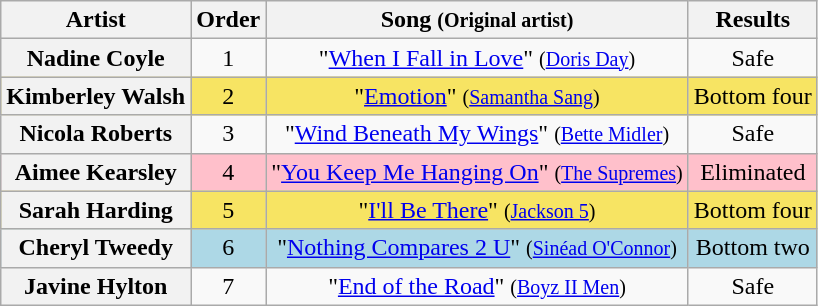<table class="wikitable plainrowheaders" style="text-align:center;">
<tr>
<th scope="col">Artist</th>
<th scope="col">Order</th>
<th scope="col">Song <small>(Original artist)</small></th>
<th scope="col">Results</th>
</tr>
<tr>
<th scope="row">Nadine Coyle</th>
<td>1</td>
<td>"<a href='#'>When I Fall in Love</a>" <small>(<a href='#'>Doris Day</a>)</small></td>
<td>Safe</td>
</tr>
<tr style="background:#f7e463;">
<th scope="row">Kimberley Walsh</th>
<td>2</td>
<td>"<a href='#'>Emotion</a>" <small>(<a href='#'>Samantha Sang</a>)</small></td>
<td>Bottom four</td>
</tr>
<tr>
<th scope="row">Nicola Roberts</th>
<td>3</td>
<td>"<a href='#'>Wind Beneath My Wings</a>" <small>(<a href='#'>Bette Midler</a>)</small></td>
<td>Safe</td>
</tr>
<tr style="background:pink;">
<th scope="row">Aimee Kearsley</th>
<td>4</td>
<td>"<a href='#'>You Keep Me Hanging On</a>" <small>(<a href='#'>The Supremes</a>)</small></td>
<td>Eliminated</td>
</tr>
<tr style="background:#f7e463;">
<th scope="row">Sarah Harding</th>
<td>5</td>
<td>"<a href='#'>I'll Be There</a>" <small>(<a href='#'>Jackson 5</a>)</small></td>
<td>Bottom four</td>
</tr>
<tr style="background:lightblue;">
<th scope="row">Cheryl Tweedy</th>
<td>6</td>
<td>"<a href='#'>Nothing Compares 2 U</a>" <small>(<a href='#'>Sinéad O'Connor</a>)</small></td>
<td>Bottom two</td>
</tr>
<tr>
<th scope="row">Javine Hylton</th>
<td>7</td>
<td>"<a href='#'>End of the Road</a>" <small>(<a href='#'>Boyz II Men</a>)</small></td>
<td>Safe</td>
</tr>
</table>
